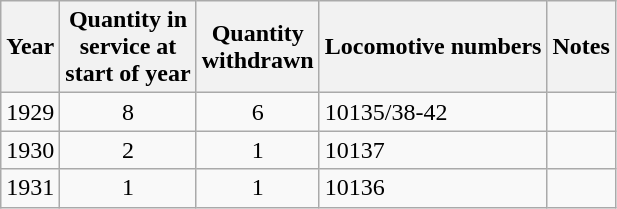<table class="wikitable" style=text-align:center>
<tr>
<th>Year</th>
<th>Quantity in<br>service at<br>start of year</th>
<th>Quantity<br>withdrawn</th>
<th>Locomotive numbers</th>
<th>Notes</th>
</tr>
<tr>
<td>1929</td>
<td>8</td>
<td>6</td>
<td align=left>10135/38-42</td>
<td></td>
</tr>
<tr>
<td>1930</td>
<td>2</td>
<td>1</td>
<td align=left>10137</td>
<td></td>
</tr>
<tr>
<td>1931</td>
<td>1</td>
<td>1</td>
<td align=left>10136</td>
<td></td>
</tr>
</table>
